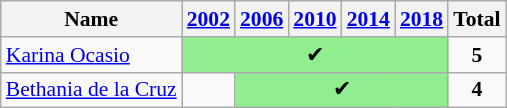<table class="wikitable sortable" style="font-size:90%">
<tr>
<th>Name</th>
<th> <a href='#'>2002</a></th>
<th> <a href='#'>2006</a></th>
<th> <a href='#'>2010</a></th>
<th> <a href='#'>2014</a></th>
<th> <a href='#'>2018</a></th>
<th>Total</th>
</tr>
<tr>
<td> <a href='#'>Karina Ocasio</a></td>
<td colspan=5 style = "background:lightgreen; text-align:center;">✔</td>
<td align="center"><strong>5</strong></td>
</tr>
<tr>
<td> <a href='#'>Bethania de la Cruz</a></td>
<td></td>
<td colspan=4 style = "background:lightgreen; text-align:center;">✔</td>
<td align="center"><strong>4</strong></td>
</tr>
</table>
